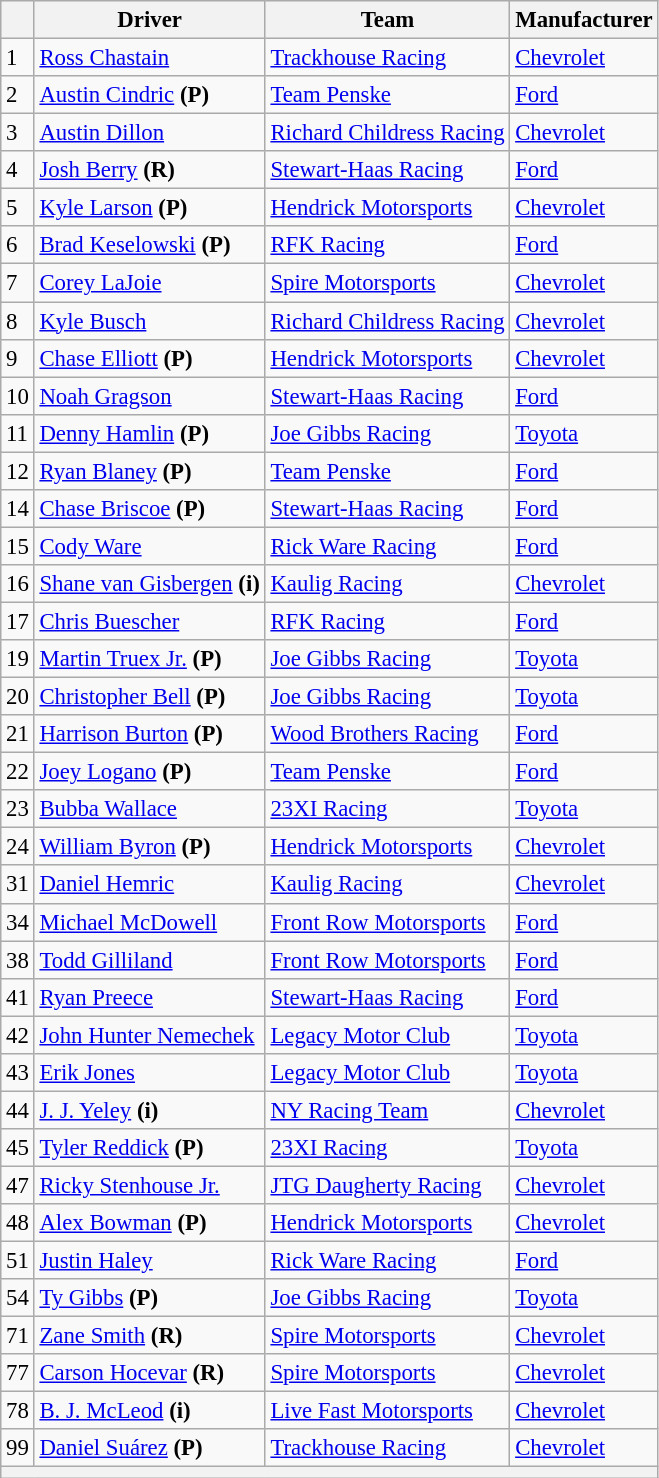<table class="wikitable" style="font-size:95%">
<tr>
<th></th>
<th>Driver</th>
<th>Team</th>
<th>Manufacturer</th>
</tr>
<tr>
<td>1</td>
<td><a href='#'>Ross Chastain</a></td>
<td><a href='#'>Trackhouse Racing</a></td>
<td><a href='#'>Chevrolet</a></td>
</tr>
<tr>
<td>2</td>
<td><a href='#'>Austin Cindric</a> <strong>(P)</strong></td>
<td><a href='#'>Team Penske</a></td>
<td><a href='#'>Ford</a></td>
</tr>
<tr>
<td>3</td>
<td><a href='#'>Austin Dillon</a></td>
<td><a href='#'>Richard Childress Racing</a></td>
<td><a href='#'>Chevrolet</a></td>
</tr>
<tr>
<td>4</td>
<td><a href='#'>Josh Berry</a> <strong>(R)</strong></td>
<td><a href='#'>Stewart-Haas Racing</a></td>
<td><a href='#'>Ford</a></td>
</tr>
<tr>
<td>5</td>
<td><a href='#'>Kyle Larson</a> <strong>(P)</strong></td>
<td><a href='#'>Hendrick Motorsports</a></td>
<td><a href='#'>Chevrolet</a></td>
</tr>
<tr>
<td>6</td>
<td><a href='#'>Brad Keselowski</a> <strong>(P)</strong></td>
<td><a href='#'>RFK Racing</a></td>
<td><a href='#'>Ford</a></td>
</tr>
<tr>
<td>7</td>
<td><a href='#'>Corey LaJoie</a></td>
<td><a href='#'>Spire Motorsports</a></td>
<td><a href='#'>Chevrolet</a></td>
</tr>
<tr>
<td>8</td>
<td><a href='#'>Kyle Busch</a></td>
<td><a href='#'>Richard Childress Racing</a></td>
<td><a href='#'>Chevrolet</a></td>
</tr>
<tr>
<td>9</td>
<td><a href='#'>Chase Elliott</a> <strong>(P)</strong></td>
<td><a href='#'>Hendrick Motorsports</a></td>
<td><a href='#'>Chevrolet</a></td>
</tr>
<tr>
<td>10</td>
<td><a href='#'>Noah Gragson</a></td>
<td><a href='#'>Stewart-Haas Racing</a></td>
<td><a href='#'>Ford</a></td>
</tr>
<tr>
<td>11</td>
<td><a href='#'>Denny Hamlin</a> <strong>(P)</strong></td>
<td><a href='#'>Joe Gibbs Racing</a></td>
<td><a href='#'>Toyota</a></td>
</tr>
<tr>
<td>12</td>
<td><a href='#'>Ryan Blaney</a> <strong>(P)</strong></td>
<td><a href='#'>Team Penske</a></td>
<td><a href='#'>Ford</a></td>
</tr>
<tr>
<td>14</td>
<td><a href='#'>Chase Briscoe</a> <strong>(P)</strong></td>
<td><a href='#'>Stewart-Haas Racing</a></td>
<td><a href='#'>Ford</a></td>
</tr>
<tr>
<td>15</td>
<td><a href='#'>Cody Ware</a></td>
<td><a href='#'>Rick Ware Racing</a></td>
<td><a href='#'>Ford</a></td>
</tr>
<tr>
<td>16</td>
<td><a href='#'>Shane van Gisbergen</a> <strong>(i)</strong></td>
<td><a href='#'>Kaulig Racing</a></td>
<td><a href='#'>Chevrolet</a></td>
</tr>
<tr>
<td>17</td>
<td><a href='#'>Chris Buescher</a></td>
<td><a href='#'>RFK Racing</a></td>
<td><a href='#'>Ford</a></td>
</tr>
<tr>
<td>19</td>
<td><a href='#'>Martin Truex Jr.</a> <strong>(P)</strong></td>
<td><a href='#'>Joe Gibbs Racing</a></td>
<td><a href='#'>Toyota</a></td>
</tr>
<tr>
<td>20</td>
<td><a href='#'>Christopher Bell</a> <strong>(P)</strong></td>
<td><a href='#'>Joe Gibbs Racing</a></td>
<td><a href='#'>Toyota</a></td>
</tr>
<tr>
<td>21</td>
<td><a href='#'>Harrison Burton</a> <strong>(P)</strong></td>
<td><a href='#'>Wood Brothers Racing</a></td>
<td><a href='#'>Ford</a></td>
</tr>
<tr>
<td>22</td>
<td><a href='#'>Joey Logano</a> <strong>(P)</strong></td>
<td><a href='#'>Team Penske</a></td>
<td><a href='#'>Ford</a></td>
</tr>
<tr>
<td>23</td>
<td><a href='#'>Bubba Wallace</a></td>
<td><a href='#'>23XI Racing</a></td>
<td><a href='#'>Toyota</a></td>
</tr>
<tr>
<td>24</td>
<td><a href='#'>William Byron</a> <strong>(P)</strong></td>
<td><a href='#'>Hendrick Motorsports</a></td>
<td><a href='#'>Chevrolet</a></td>
</tr>
<tr>
<td>31</td>
<td><a href='#'>Daniel Hemric</a></td>
<td><a href='#'>Kaulig Racing</a></td>
<td><a href='#'>Chevrolet</a></td>
</tr>
<tr>
<td>34</td>
<td><a href='#'>Michael McDowell</a></td>
<td><a href='#'>Front Row Motorsports</a></td>
<td><a href='#'>Ford</a></td>
</tr>
<tr>
<td>38</td>
<td><a href='#'>Todd Gilliland</a></td>
<td><a href='#'>Front Row Motorsports</a></td>
<td><a href='#'>Ford</a></td>
</tr>
<tr>
<td>41</td>
<td><a href='#'>Ryan Preece</a></td>
<td><a href='#'>Stewart-Haas Racing</a></td>
<td><a href='#'>Ford</a></td>
</tr>
<tr>
<td>42</td>
<td><a href='#'>John Hunter Nemechek</a></td>
<td><a href='#'>Legacy Motor Club</a></td>
<td><a href='#'>Toyota</a></td>
</tr>
<tr>
<td>43</td>
<td><a href='#'>Erik Jones</a></td>
<td><a href='#'>Legacy Motor Club</a></td>
<td><a href='#'>Toyota</a></td>
</tr>
<tr>
<td>44</td>
<td><a href='#'>J. J. Yeley</a> <strong>(i)</strong></td>
<td><a href='#'>NY Racing Team</a></td>
<td><a href='#'>Chevrolet</a></td>
</tr>
<tr>
<td>45</td>
<td><a href='#'>Tyler Reddick</a> <strong>(P)</strong></td>
<td><a href='#'>23XI Racing</a></td>
<td><a href='#'>Toyota</a></td>
</tr>
<tr>
<td>47</td>
<td><a href='#'>Ricky Stenhouse Jr.</a></td>
<td><a href='#'>JTG Daugherty Racing</a></td>
<td><a href='#'>Chevrolet</a></td>
</tr>
<tr>
<td>48</td>
<td><a href='#'>Alex Bowman</a> <strong>(P)</strong></td>
<td><a href='#'>Hendrick Motorsports</a></td>
<td><a href='#'>Chevrolet</a></td>
</tr>
<tr>
<td>51</td>
<td><a href='#'>Justin Haley</a></td>
<td><a href='#'>Rick Ware Racing</a></td>
<td><a href='#'>Ford</a></td>
</tr>
<tr>
<td>54</td>
<td><a href='#'>Ty Gibbs</a> <strong>(P)</strong></td>
<td><a href='#'>Joe Gibbs Racing</a></td>
<td><a href='#'>Toyota</a></td>
</tr>
<tr>
<td>71</td>
<td><a href='#'>Zane Smith</a> <strong>(R)</strong></td>
<td><a href='#'>Spire Motorsports</a></td>
<td><a href='#'>Chevrolet</a></td>
</tr>
<tr>
<td>77</td>
<td><a href='#'>Carson Hocevar</a> <strong>(R)</strong></td>
<td><a href='#'>Spire Motorsports</a></td>
<td><a href='#'>Chevrolet</a></td>
</tr>
<tr>
<td>78</td>
<td><a href='#'>B. J. McLeod</a> <strong>(i)</strong></td>
<td><a href='#'>Live Fast Motorsports</a></td>
<td><a href='#'>Chevrolet</a></td>
</tr>
<tr>
<td>99</td>
<td><a href='#'>Daniel Suárez</a> <strong>(P)</strong></td>
<td><a href='#'>Trackhouse Racing</a></td>
<td><a href='#'>Chevrolet</a></td>
</tr>
<tr>
<th colspan="4"></th>
</tr>
</table>
